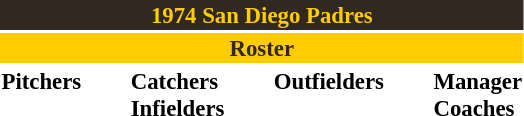<table class="toccolours" style="font-size: 95%;">
<tr>
<th colspan="10" style="background-color: #312821; color: #FFCC00; text-align: center;">1974 San Diego Padres</th>
</tr>
<tr>
<td colspan="10" style="background-color: #FFCC00; color: #312821; text-align: center;"><strong>Roster</strong></td>
</tr>
<tr>
<td valign="top"><strong>Pitchers</strong><br>
















</td>
<td width="25px"></td>
<td valign="top"><strong>Catchers</strong><br>


<strong>Infielders</strong>










</td>
<td width="25px"></td>
<td valign="top"><strong>Outfielders</strong><br>









</td>
<td width="25px"></td>
<td valign="top"><strong>Manager</strong><br>
<strong>Coaches</strong>



</td>
</tr>
</table>
